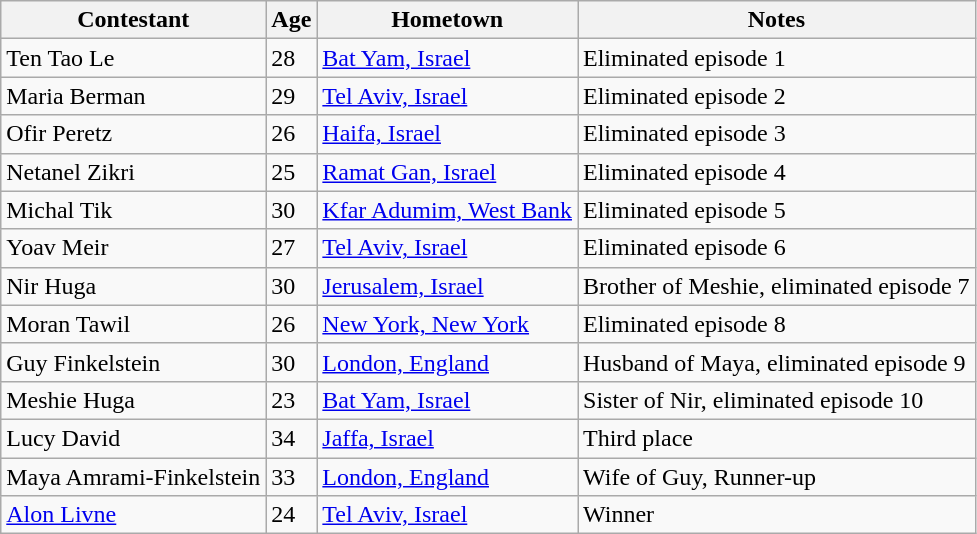<table class="wikitable">
<tr>
<th>Contestant</th>
<th>Age</th>
<th>Hometown</th>
<th>Notes</th>
</tr>
<tr>
<td>Ten Tao Le</td>
<td>28</td>
<td><a href='#'>Bat Yam, Israel</a></td>
<td>Eliminated episode 1</td>
</tr>
<tr>
<td>Maria Berman</td>
<td>29</td>
<td><a href='#'>Tel Aviv, Israel</a></td>
<td>Eliminated episode 2</td>
</tr>
<tr>
<td>Ofir Peretz</td>
<td>26</td>
<td><a href='#'>Haifa, Israel</a></td>
<td>Eliminated episode 3</td>
</tr>
<tr>
<td>Netanel Zikri</td>
<td>25</td>
<td><a href='#'>Ramat Gan, Israel</a></td>
<td>Eliminated episode 4</td>
</tr>
<tr>
<td>Michal Tik</td>
<td>30</td>
<td><a href='#'>Kfar Adumim, West Bank</a></td>
<td>Eliminated episode 5</td>
</tr>
<tr>
<td>Yoav Meir</td>
<td>27</td>
<td><a href='#'>Tel Aviv, Israel</a></td>
<td>Eliminated episode 6</td>
</tr>
<tr>
<td>Nir Huga</td>
<td>30</td>
<td><a href='#'>Jerusalem, Israel</a></td>
<td>Brother of Meshie, eliminated episode 7</td>
</tr>
<tr>
<td>Moran Tawil</td>
<td>26</td>
<td><a href='#'>New York, New York</a></td>
<td>Eliminated episode 8</td>
</tr>
<tr>
<td>Guy Finkelstein</td>
<td>30</td>
<td><a href='#'>London, England</a></td>
<td>Husband of Maya, eliminated episode 9</td>
</tr>
<tr>
<td>Meshie Huga</td>
<td>23</td>
<td><a href='#'>Bat Yam, Israel</a></td>
<td>Sister of Nir, eliminated episode 10</td>
</tr>
<tr>
<td>Lucy David</td>
<td>34</td>
<td><a href='#'>Jaffa, Israel</a></td>
<td>Third place</td>
</tr>
<tr>
<td>Maya Amrami-Finkelstein</td>
<td>33</td>
<td><a href='#'>London, England</a></td>
<td>Wife of Guy, Runner-up</td>
</tr>
<tr>
<td><a href='#'>Alon Livne</a></td>
<td>24</td>
<td><a href='#'>Tel Aviv, Israel</a></td>
<td>Winner</td>
</tr>
</table>
